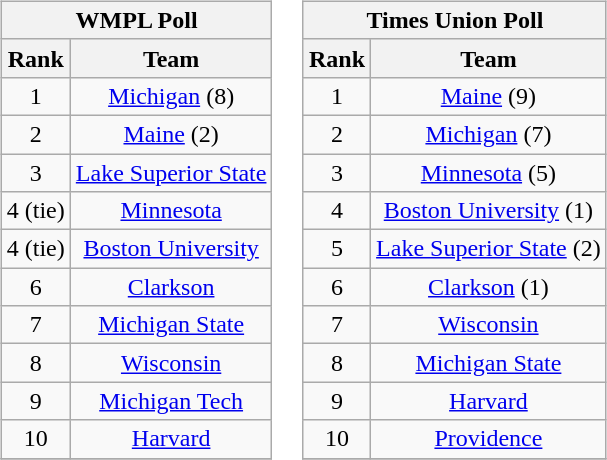<table>
<tr style="vertical-align:top;">
<td><br><table class="wikitable" style="text-align:center;">
<tr>
<th colspan=2><strong>WMPL Poll</strong></th>
</tr>
<tr>
<th>Rank</th>
<th>Team</th>
</tr>
<tr>
<td>1</td>
<td><a href='#'>Michigan</a> (8)</td>
</tr>
<tr>
<td>2</td>
<td><a href='#'>Maine</a> (2)</td>
</tr>
<tr>
<td>3</td>
<td><a href='#'>Lake Superior State</a></td>
</tr>
<tr>
<td>4 (tie)</td>
<td><a href='#'>Minnesota</a></td>
</tr>
<tr>
<td>4 (tie)</td>
<td><a href='#'>Boston University</a></td>
</tr>
<tr>
<td>6</td>
<td><a href='#'>Clarkson</a></td>
</tr>
<tr>
<td>7</td>
<td><a href='#'>Michigan State</a></td>
</tr>
<tr>
<td>8</td>
<td><a href='#'>Wisconsin</a></td>
</tr>
<tr>
<td>9</td>
<td><a href='#'>Michigan Tech</a></td>
</tr>
<tr>
<td>10</td>
<td><a href='#'>Harvard</a></td>
</tr>
<tr>
</tr>
</table>
</td>
<td><br><table class="wikitable" style="text-align:center;">
<tr>
<th colspan=2><strong>Times Union Poll</strong></th>
</tr>
<tr>
<th>Rank</th>
<th>Team</th>
</tr>
<tr>
<td>1</td>
<td><a href='#'>Maine</a> (9)</td>
</tr>
<tr>
<td>2</td>
<td><a href='#'>Michigan</a> (7)</td>
</tr>
<tr>
<td>3</td>
<td><a href='#'>Minnesota</a> (5)</td>
</tr>
<tr>
<td>4</td>
<td><a href='#'>Boston University</a> (1)</td>
</tr>
<tr>
<td>5</td>
<td><a href='#'>Lake Superior State</a> (2)</td>
</tr>
<tr>
<td>6</td>
<td><a href='#'>Clarkson</a> (1)</td>
</tr>
<tr>
<td>7</td>
<td><a href='#'>Wisconsin</a></td>
</tr>
<tr>
<td>8</td>
<td><a href='#'>Michigan State</a></td>
</tr>
<tr>
<td>9</td>
<td><a href='#'>Harvard</a></td>
</tr>
<tr>
<td>10</td>
<td><a href='#'>Providence</a></td>
</tr>
<tr>
</tr>
</table>
</td>
</tr>
</table>
